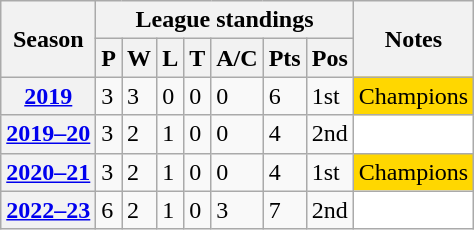<table class="wikitable sortable">
<tr>
<th scope="col" rowspan="2">Season</th>
<th scope="col" colspan="7">League standings</th>
<th scope="col" rowspan="2">Notes</th>
</tr>
<tr>
<th scope="col">P</th>
<th scope="col">W</th>
<th scope="col">L</th>
<th scope="col">T</th>
<th scope="col">A/C</th>
<th scope="col">Pts</th>
<th scope="col">Pos</th>
</tr>
<tr>
<th scope="row"><a href='#'>2019</a></th>
<td>3</td>
<td>3</td>
<td>0</td>
<td>0</td>
<td>0</td>
<td>6</td>
<td>1st</td>
<td style="background: gold;">Champions</td>
</tr>
<tr>
<th scope="row"><a href='#'>2019–20</a></th>
<td>3</td>
<td>2</td>
<td>1</td>
<td>0</td>
<td>0</td>
<td>4</td>
<td>2nd</td>
<td style="background: white;"></td>
</tr>
<tr>
<th scope="row"><a href='#'>2020–21</a></th>
<td>3</td>
<td>2</td>
<td>1</td>
<td>0</td>
<td>0</td>
<td>4</td>
<td>1st</td>
<td style="background: gold;">Champions</td>
</tr>
<tr>
<th scope="row"><a href='#'>2022–23</a></th>
<td>6</td>
<td>2</td>
<td>1</td>
<td>0</td>
<td>3</td>
<td>7</td>
<td>2nd</td>
<td style="background: white;"></td>
</tr>
</table>
